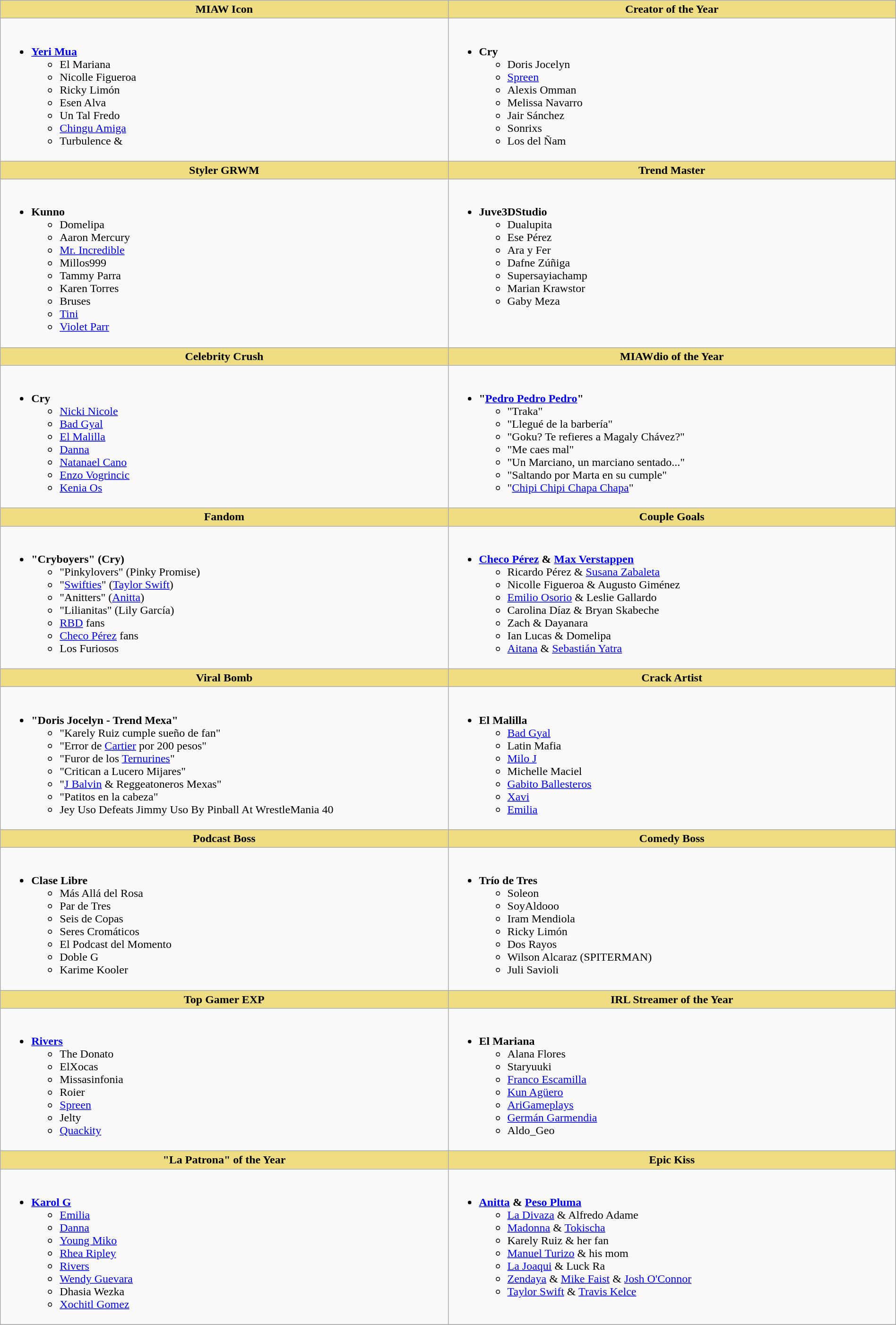<table class="wikitable" style="width:100%">
<tr>
<th style="background:#EEDD82; width:50%">MIAW Icon<br></th>
<th style="background:#EEDD82; width:50%">Creator of the Year<br></th>
</tr>
<tr>
<td valign="top"><br><ul><li><strong><a href='#'>Yeri Mua</a></strong><ul><li>El Mariana</li><li>Nicolle Figueroa</li><li>Ricky Limón</li><li>Esen Alva</li><li>Un Tal Fredo</li><li><a href='#'>Chingu Amiga</a></li><li>Turbulence & </li></ul></li></ul></td>
<td valign="top"><br><ul><li><strong>Cry</strong><ul><li>Doris Jocelyn</li><li><a href='#'>Spreen</a></li><li>Alexis Omman</li><li>Melissa Navarro</li><li>Jair Sánchez</li><li>Sonrixs</li><li>Los del Ñam</li></ul></li></ul></td>
</tr>
<tr>
<th style="background:#EEDD82; width:50%">Styler GRWM</th>
<th style="background:#EEDD82; width:50%">Trend Master</th>
</tr>
<tr>
<td valign="top"><br><ul><li><strong>Kunno</strong><ul><li>Domelipa</li><li>Aaron Mercury</li><li><a href='#'>Mr. Incredible</a></li><li>Millos999</li><li>Tammy Parra</li><li>Karen Torres</li><li>Bruses</li><li><a href='#'>Tini</a></li><li><a href='#'>Violet Parr</a></li></ul></li></ul></td>
<td valign="top"><br><ul><li><strong>Juve3DStudio</strong><ul><li>Dualupita</li><li>Ese Pérez</li><li>Ara y Fer</li><li>Dafne Zúñiga</li><li>Supersayiachamp</li><li>Marian Krawstor</li><li>Gaby Meza</li></ul></li></ul></td>
</tr>
<tr>
<th style="background:#EEDD82; width:50%">Celebrity Crush</th>
<th style="background:#EEDD82; width:50%">MIAWdio of the Year<br></th>
</tr>
<tr>
<td valign="top"><br><ul><li><strong>Cry</strong><ul><li><a href='#'>Nicki Nicole</a></li><li><a href='#'>Bad Gyal</a></li><li><a href='#'>El Malilla</a></li><li><a href='#'>Danna</a></li><li><a href='#'>Natanael Cano</a></li><li><a href='#'>Enzo Vogrincic</a></li><li><a href='#'>Kenia Os</a></li></ul></li></ul></td>
<td valign="top"><br><ul><li><strong>"<a href='#'>Pedro Pedro Pedro</a>" </strong><ul><li>"Traka" </li><li>"Llegué de la barbería"</li><li>"Goku? Te refieres a Magaly Chávez?"</li><li>"Me caes mal"</li><li>"Un Marciano, un marciano sentado..."</li><li>"Saltando por Marta en su cumple"</li><li>"<a href='#'>Chipi Chipi Chapa Chapa</a>" </li></ul></li></ul></td>
</tr>
<tr>
<th style="background:#EEDD82; width:50%">Fandom</th>
<th style="background:#EEDD82; width:50%">Couple Goals</th>
</tr>
<tr>
<td valign="top"><br><ul><li><strong>"Cryboyers" (Cry)</strong><ul><li>"Pinkylovers" (Pinky Promise)</li><li>"<a href='#'>Swifties</a>" (<a href='#'>Taylor Swift</a>)</li><li>"Anitters" (<a href='#'>Anitta</a>)</li><li>"Lilianitas" (Lily García)</li><li><a href='#'>RBD</a> fans</li><li><a href='#'>Checo Pérez</a> fans</li><li>Los Furiosos</li></ul></li></ul></td>
<td valign="top"><br><ul><li><strong><a href='#'>Checo Pérez</a> & <a href='#'>Max Verstappen</a></strong><ul><li>Ricardo Pérez & <a href='#'>Susana Zabaleta</a></li><li>Nicolle Figueroa & Augusto Giménez</li><li><a href='#'>Emilio Osorio</a> & Leslie Gallardo</li><li>Carolina Díaz & Bryan Skabeche</li><li>Zach & Dayanara</li><li>Ian Lucas & Domelipa</li><li><a href='#'>Aitana</a> & <a href='#'>Sebastián Yatra</a></li></ul></li></ul></td>
</tr>
<tr>
<th style="background:#EEDD82; width:50%">Viral Bomb<br></th>
<th style="background:#EEDD82; width:50%">Crack Artist<br></th>
</tr>
<tr>
<td valign="top"><br><ul><li><strong>"Doris Jocelyn - Trend Mexa"</strong><ul><li>"Karely Ruiz cumple sueño de fan"</li><li>"Error de <a href='#'>Cartier</a> por 200 pesos"</li><li>"Furor de los <a href='#'>Ternurines</a>"</li><li>"Critican a Lucero Mijares"</li><li>"<a href='#'>J Balvin</a> & Reggeatoneros Mexas"</li><li>"Patitos en la cabeza"</li><li>Jey Uso Defeats Jimmy Uso By Pinball At WrestleMania 40</li></ul></li></ul></td>
<td valign="top"><br><ul><li><strong>El Malilla</strong><ul><li><a href='#'>Bad Gyal</a></li><li>Latin Mafia</li><li><a href='#'>Milo J</a></li><li>Michelle Maciel</li><li><a href='#'>Gabito Ballesteros</a></li><li><a href='#'>Xavi</a></li><li><a href='#'>Emilia</a></li></ul></li></ul></td>
</tr>
<tr>
<th style="background:#EEDD82; width:50%">Podcast Boss<br></th>
<th style="background:#EEDD82; width:50%">Comedy Boss</th>
</tr>
<tr>
<td valign="top"><br><ul><li><strong>Clase Libre</strong><ul><li>Más Allá del Rosa</li><li>Par de Tres</li><li>Seis de Copas</li><li>Seres Cromáticos</li><li>El Podcast del Momento</li><li>Doble G</li><li>Karime Kooler</li></ul></li></ul></td>
<td valign="top"><br><ul><li><strong>Trío de Tres</strong><ul><li>Soleon</li><li>SoyAldooo</li><li>Iram Mendiola</li><li>Ricky Limón</li><li>Dos Rayos</li><li>Wilson Alcaraz (SPITERMAN)</li><li>Juli Savioli</li></ul></li></ul></td>
</tr>
<tr>
<th style="background:#EEDD82; width:50%">Top Gamer EXP</th>
<th style="background:#EEDD82; width:50%">IRL Streamer of the Year</th>
</tr>
<tr>
<td valign="top"><br><ul><li><strong><a href='#'>Rivers</a></strong><ul><li>The Donato</li><li>ElXocas</li><li>Missasinfonia</li><li>Roier</li><li><a href='#'>Spreen</a></li><li>Jelty</li><li><a href='#'>Quackity</a></li></ul></li></ul></td>
<td valign="top"><br><ul><li><strong>El Mariana</strong><ul><li>Alana Flores</li><li>Staryuuki</li><li><a href='#'>Franco Escamilla</a></li><li><a href='#'>Kun Agüero</a></li><li><a href='#'>AriGameplays</a></li><li><a href='#'>Germán Garmendia</a></li><li>Aldo_Geo</li></ul></li></ul></td>
</tr>
<tr>
<th style="background:#EEDD82; width:50%">"La Patrona" of the Year</th>
<th style="background:#EEDD82; width:50%">Epic Kiss</th>
</tr>
<tr>
<td valign="top"><br><ul><li><strong><a href='#'>Karol G</a></strong><ul><li><a href='#'>Emilia</a></li><li><a href='#'>Danna</a></li><li><a href='#'>Young Miko</a></li><li><a href='#'>Rhea Ripley</a></li><li><a href='#'>Rivers</a></li><li><a href='#'>Wendy Guevara</a></li><li>Dhasia Wezka</li><li><a href='#'>Xochitl Gomez</a></li></ul></li></ul></td>
<td valign="top"><br><ul><li><strong><a href='#'>Anitta</a> & <a href='#'>Peso Pluma</a></strong><ul><li><a href='#'>La Divaza</a> & Alfredo Adame</li><li><a href='#'>Madonna</a> & <a href='#'>Tokischa</a></li><li>Karely Ruiz & her fan</li><li><a href='#'>Manuel Turizo</a> & his mom</li><li><a href='#'>La Joaqui</a> & Luck Ra</li><li><a href='#'>Zendaya</a> & <a href='#'>Mike Faist</a> & <a href='#'>Josh O'Connor</a></li><li><a href='#'>Taylor Swift</a> & <a href='#'>Travis Kelce</a></li></ul></li></ul></td>
</tr>
<tr>
</tr>
</table>
